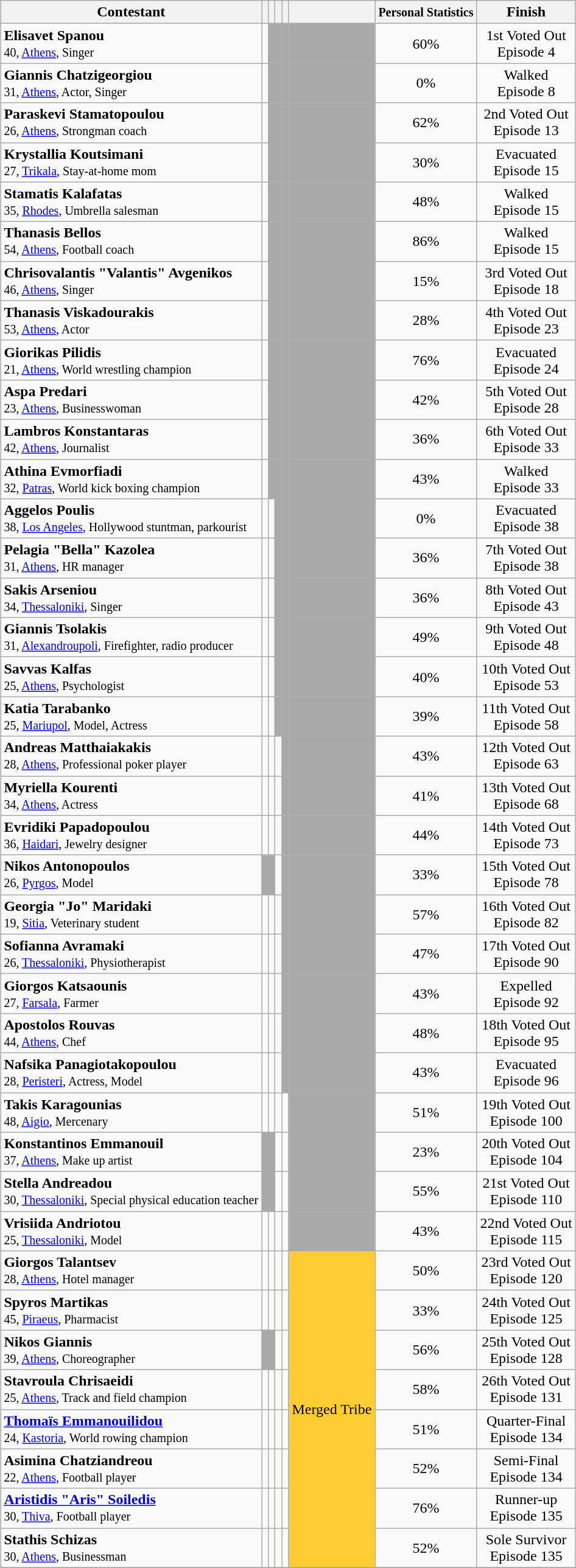<table class="wikitable sortable" style="margin:auto; text-align:center">
<tr>
<th>Contestant</th>
<th></th>
<th></th>
<th></th>
<th></th>
<th></th>
<th><small>Personal Statistics</small></th>
<th>Finish</th>
</tr>
<tr>
<td align="left"><strong>Elisavet Spanou</strong><br><small>40, <a href='#'>Athens</a>, Singer</small></td>
<td></td>
<td bgcolor="darkgray"></td>
<td bgcolor="darkgray"></td>
<td bgcolor="darkgray"></td>
<td bgcolor="darkgray"></td>
<td>60%</td>
<td>1st Voted Out<br>Episode 4</td>
</tr>
<tr>
<td align="left"><strong>Giannis Chatzigeorgiou</strong><br><small>31, <a href='#'>Athens</a>, Actor, Singer</small></td>
<td></td>
<td bgcolor="darkgray"></td>
<td bgcolor="darkgray"></td>
<td bgcolor="darkgray"></td>
<td bgcolor="darkgray"></td>
<td>0%</td>
<td>Walked<br>Episode 8</td>
</tr>
<tr>
<td align="left"><strong>Paraskevi Stamatopoulou</strong><br><small>26, <a href='#'>Athens</a>, Strongman coach</small></td>
<td></td>
<td bgcolor="darkgray"></td>
<td bgcolor="darkgray"></td>
<td bgcolor="darkgray"></td>
<td bgcolor="darkgray"></td>
<td>62%</td>
<td>2nd Voted Out<br>Episode 13</td>
</tr>
<tr>
<td align="left"><strong>Krystallia Koutsimani</strong><br><small>27, <a href='#'>Trikala</a>, Stay-at-home mom</small></td>
<td></td>
<td bgcolor="darkgray"></td>
<td bgcolor="darkgray"></td>
<td bgcolor="darkgray"></td>
<td bgcolor="darkgray"></td>
<td>30%</td>
<td>Evacuated<br>Episode 15</td>
</tr>
<tr>
<td align="left"><strong>Stamatis Kalafatas</strong><br><small>35, <a href='#'>Rhodes</a>, Umbrella salesman</small></td>
<td></td>
<td bgcolor="darkgray"></td>
<td bgcolor="darkgray"></td>
<td bgcolor="darkgray"></td>
<td bgcolor="darkgray"></td>
<td>48%</td>
<td>Walked<br>Episode 15</td>
</tr>
<tr>
<td align="left"><strong>Thanasis Bellos</strong><br><small>54, <a href='#'>Athens</a>, Football coach</small></td>
<td></td>
<td bgcolor="darkgray"></td>
<td bgcolor="darkgray"></td>
<td bgcolor="darkgray"></td>
<td bgcolor="darkgray"></td>
<td>86%</td>
<td>Walked<br>Episode 15</td>
</tr>
<tr>
<td align="left"><strong>Chrisovalantis "Valantis" Avgenikos</strong><br><small>46, <a href='#'>Athens</a>, Singer</small></td>
<td></td>
<td bgcolor="darkgray"></td>
<td bgcolor="darkgray"></td>
<td bgcolor="darkgray"></td>
<td bgcolor="darkgray"></td>
<td>15%</td>
<td>3rd Voted Out<br>Episode 18</td>
</tr>
<tr>
<td align="left"><strong>Thanasis Viskadourakis</strong><br><small>53, <a href='#'>Athens</a>, Actor</small></td>
<td></td>
<td bgcolor="darkgray"></td>
<td bgcolor="darkgray"></td>
<td bgcolor="darkgray"></td>
<td bgcolor="darkgray"></td>
<td>28%</td>
<td>4th Voted Out<br>Episode 23</td>
</tr>
<tr>
<td align="left"><strong>Giorikas Pilidis</strong><br><small>21, <a href='#'>Athens</a>, World wrestling champion</small></td>
<td></td>
<td bgcolor="darkgray"></td>
<td bgcolor="darkgray"></td>
<td bgcolor="darkgray"></td>
<td bgcolor="darkgray"></td>
<td>76%</td>
<td>Evacuated<br>Episode 24</td>
</tr>
<tr>
<td align="left"><strong>Aspa Predari</strong><br><small>23, <a href='#'>Athens</a>, Businesswoman</small></td>
<td></td>
<td bgcolor="darkgray"></td>
<td bgcolor="darkgray"></td>
<td bgcolor="darkgray"></td>
<td bgcolor="darkgray"></td>
<td>42%</td>
<td>5th Voted Out<br>Episode 28</td>
</tr>
<tr>
<td align="left"><strong>Lambros Konstantaras</strong><br><small>42, <a href='#'>Athens</a>, Journalist</small></td>
<td></td>
<td bgcolor="darkgray"></td>
<td bgcolor="darkgray"></td>
<td bgcolor="darkgray"></td>
<td bgcolor="darkgray"></td>
<td>36%</td>
<td>6th Voted Out<br>Episode 33</td>
</tr>
<tr>
<td align="left"><strong>Athina Evmorfiadi</strong><br><small>32, <a href='#'>Patras</a>, World kick boxing champion</small></td>
<td></td>
<td bgcolor="darkgray"></td>
<td bgcolor="darkgray"></td>
<td bgcolor="darkgray"></td>
<td bgcolor="darkgray"></td>
<td>43%</td>
<td>Walked<br>Episode 33</td>
</tr>
<tr>
<td align="left"><strong>Aggelos Poulis</strong><br><small>38, <a href='#'>Los Angeles</a>, Hollywood stuntman, parkourist</small></td>
<td></td>
<td></td>
<td bgcolor="darkgray"></td>
<td bgcolor="darkgray"></td>
<td bgcolor="darkgray"></td>
<td>0%</td>
<td>Evacuated<br>Episode 38</td>
</tr>
<tr>
<td align="left"><strong>Pelagia "Bella" Kazolea</strong><br><small>31, <a href='#'>Athens</a>, HR manager</small></td>
<td></td>
<td></td>
<td bgcolor="darkgray"></td>
<td bgcolor="darkgray"></td>
<td bgcolor="darkgray"></td>
<td>36%</td>
<td>7th Voted Out<br>Episode 38</td>
</tr>
<tr>
<td align="left"><strong>Sakis Arseniou</strong><br><small>34, <a href='#'>Thessaloniki</a>, Singer</small></td>
<td></td>
<td></td>
<td bgcolor="darkgray"></td>
<td bgcolor="darkgray"></td>
<td bgcolor="darkgray"></td>
<td>36%</td>
<td>8th Voted Out<br>Episode 43</td>
</tr>
<tr>
<td align="left"><strong>Giannis Tsolakis</strong><br><small>31, <a href='#'>Alexandroupoli</a>, Firefighter, radio producer</small></td>
<td></td>
<td></td>
<td bgcolor="darkgray"></td>
<td bgcolor="darkgray"></td>
<td bgcolor="darkgray"></td>
<td>49%</td>
<td>9th Voted Out<br>Episode 48</td>
</tr>
<tr>
<td align="left"><strong>Savvas Kalfas</strong><br><small>25, <a href='#'>Athens</a>, Psychologist</small></td>
<td></td>
<td></td>
<td bgcolor="darkgray"></td>
<td bgcolor="darkgray"></td>
<td bgcolor="darkgray"></td>
<td>40%</td>
<td>10th Voted Out<br>Episode 53</td>
</tr>
<tr>
<td align="left"><strong>Katia Tarabanko</strong> <br><small>25, <a href='#'>Mariupol</a>, Model, Actress</small></td>
<td></td>
<td></td>
<td bgcolor="darkgray"></td>
<td bgcolor="darkgray"></td>
<td bgcolor="darkgray"></td>
<td>39%</td>
<td>11th Voted Out<br>Episode 58</td>
</tr>
<tr>
<td align="left"><strong>Andreas Matthaiakakis</strong><br><small>28, <a href='#'>Athens</a>, Professional poker player </small></td>
<td></td>
<td></td>
<td></td>
<td bgcolor="darkgray"></td>
<td bgcolor="darkgray"></td>
<td>43%</td>
<td>12th Voted Out<br>Episode 63</td>
</tr>
<tr>
<td align="left"><strong>Myriella Kourenti</strong><br><small>34, <a href='#'>Athens</a>, Actress</small></td>
<td></td>
<td></td>
<td></td>
<td bgcolor="darkgray"></td>
<td bgcolor="darkgray"></td>
<td>41%</td>
<td>13th Voted Out<br>Episode 68</td>
</tr>
<tr>
<td align="left"><strong>Evridiki Papadopoulou</strong><br><small>36, <a href='#'>Haidari</a>, Jewelry designer</small></td>
<td></td>
<td></td>
<td></td>
<td bgcolor="darkgray"></td>
<td bgcolor="darkgray"></td>
<td>44%</td>
<td>14th Voted Out<br>Episode 73</td>
</tr>
<tr>
<td align="left"><strong>Nikos Antonopoulos</strong><br><small>26, <a href='#'>Pyrgos</a>, Model</small></td>
<td bgcolor="darkgray"></td>
<td bgcolor="darkgray"></td>
<td></td>
<td bgcolor="darkgray"></td>
<td bgcolor="darkgray"></td>
<td>33%</td>
<td>15th Voted Out<br>Episode 78</td>
</tr>
<tr>
<td align="left"><strong>Georgia "Jo" Maridaki</strong><br><small>19, <a href='#'>Sitia</a>, Veterinary student</small></td>
<td></td>
<td></td>
<td></td>
<td bgcolor="darkgray"></td>
<td bgcolor="darkgray"></td>
<td>57%</td>
<td>16th Voted Out<br>Episode 82</td>
</tr>
<tr>
<td align="left"><strong>Sofianna Avramaki</strong><br><small>26, <a href='#'>Thessaloniki</a>, Physiotherapist</small></td>
<td></td>
<td></td>
<td></td>
<td bgcolor="darkgray"></td>
<td bgcolor="darkgray"></td>
<td>47%</td>
<td>17th Voted Out<br>Episode 90</td>
</tr>
<tr>
<td align="left"><strong>Giorgos Katsaounis</strong><br><small>27, <a href='#'>Farsala</a>, Farmer</small></td>
<td></td>
<td></td>
<td></td>
<td bgcolor="darkgray"></td>
<td bgcolor="darkgray"></td>
<td>43%</td>
<td>Expelled <br>Episode 92</td>
</tr>
<tr>
<td align="left"><strong>Apostolos Rouvas</strong><br><small>44, <a href='#'>Athens</a>, Chef</small></td>
<td></td>
<td></td>
<td></td>
<td bgcolor="darkgray"></td>
<td bgcolor="darkgray"></td>
<td>48%</td>
<td>18th Voted Out<br>Episode 95</td>
</tr>
<tr>
<td align="left"><strong>Nafsika Panagiotakopoulou</strong><br><small>28, <a href='#'>Peristeri</a>, Actress, Model</small></td>
<td></td>
<td></td>
<td></td>
<td bgcolor="darkgray"></td>
<td bgcolor="darkgray"></td>
<td>43%</td>
<td>Evacuated<br>Episode 96</td>
</tr>
<tr>
<td align="left"><strong>Takis Karagounias</strong><br><small>48, <a href='#'>Aigio</a>, Mercenary</small></td>
<td></td>
<td></td>
<td></td>
<td></td>
<td bgcolor="darkgray"></td>
<td>51%</td>
<td>19th Voted Out<br>Episode 100</td>
</tr>
<tr>
<td align="left"><strong>Konstantinos Emmanouil</strong><br><small>37, <a href='#'>Athens</a>, Make up artist</small></td>
<td bgcolor="darkgray"></td>
<td bgcolor="darkgray"></td>
<td></td>
<td></td>
<td bgcolor="darkgray"></td>
<td>23%</td>
<td>20th Voted Out<br>Episode 104</td>
</tr>
<tr>
<td align="left"><strong>Stella Andreadou</strong><br><small>30, <a href='#'>Thessaloniki</a>, Special physical education teacher</small></td>
<td bgcolor="darkgray"></td>
<td bgcolor="darkgray"></td>
<td></td>
<td></td>
<td bgcolor="darkgray"></td>
<td>55%</td>
<td>21st Voted Out<br>Episode 110</td>
</tr>
<tr>
<td align="left"><strong>Vrisiida Andriotou</strong><br><small>25, <a href='#'>Thessaloniki</a>, Model</small></td>
<td></td>
<td></td>
<td></td>
<td></td>
<td bgcolor="darkgray"></td>
<td>43%</td>
<td>22nd Voted Out<br>Episode 115</td>
</tr>
<tr>
<td align="left"><strong>Giorgos Talantsev</strong><br><small>28, <a href='#'>Athens</a>, Hotel manager</small></td>
<td></td>
<td></td>
<td></td>
<td></td>
<td bgcolor="#FFCC33" rowspan="8">Merged Tribe</td>
<td>50%</td>
<td>23rd Voted Out<br>Episode 120</td>
</tr>
<tr>
<td align="left"><strong>Spyros Martikas</strong><br><small>45, <a href='#'>Piraeus</a>, Pharmacist</small></td>
<td></td>
<td></td>
<td></td>
<td></td>
<td>33%</td>
<td>24th Voted Out<br>Episode 125</td>
</tr>
<tr>
<td align="left"><strong>Nikos Giannis</strong><br><small>39, <a href='#'>Athens</a>, Choreographer</small></td>
<td bgcolor="darkgray"></td>
<td bgcolor="darkgray"></td>
<td></td>
<td></td>
<td>56%</td>
<td>25th Voted Out<br>Episode 128</td>
</tr>
<tr>
<td align="left"><strong>Stavroula Chrisaeidi</strong><br><small>25, <a href='#'>Athens</a>, Track and field champion </small></td>
<td></td>
<td></td>
<td></td>
<td></td>
<td>58%</td>
<td>26th Voted Out<br>Episode 131</td>
</tr>
<tr>
<td align="left"><strong><a href='#'>Thomaïs Emmanouilidou</a></strong><br><small>24, <a href='#'>Kastoria</a>, World rowing champion</small></td>
<td></td>
<td></td>
<td></td>
<td></td>
<td>51%</td>
<td>Quarter-Final<br>Episode 134</td>
</tr>
<tr>
<td align="left"><strong>Asimina Chatziandreou</strong><br><small>22, <a href='#'>Athens</a>, Football player</small></td>
<td></td>
<td></td>
<td></td>
<td></td>
<td>52%</td>
<td>Semi-Final<br>Episode 134</td>
</tr>
<tr>
<td align="left"><strong><a href='#'>Aristidis "Aris" Soiledis</a></strong><br><small>30, <a href='#'>Thiva</a>, Football player</small></td>
<td></td>
<td></td>
<td></td>
<td></td>
<td>76%</td>
<td>Runner-up <br>Episode 135</td>
</tr>
<tr>
<td align="left"><strong>Stathis Schizas</strong><br><small>30, <a href='#'>Athens</a>, Businessman</small></td>
<td></td>
<td></td>
<td></td>
<td></td>
<td>52%</td>
<td>Sole Survivor<br>Episode 135</td>
</tr>
<tr>
</tr>
</table>
